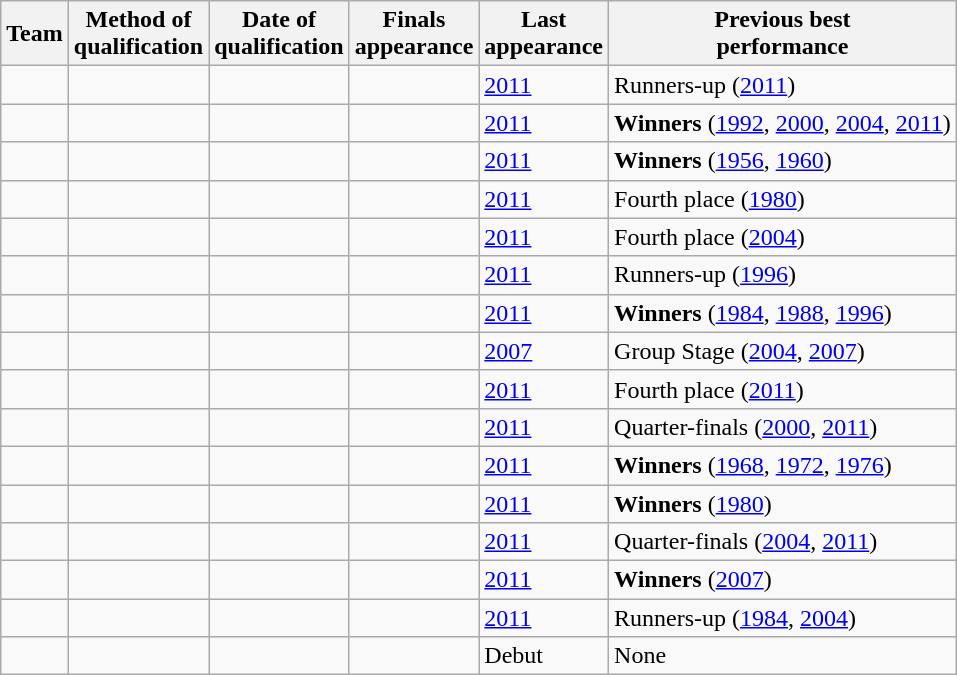<table class="wikitable sortable" style="text-align: left;">
<tr>
<th>Team</th>
<th>Method of<br>qualification</th>
<th>Date of<br>qualification</th>
<th>Finals<br>appearance</th>
<th>Last<br>appearance</th>
<th>Previous best<br>performance</th>
</tr>
<tr>
<td></td>
<td></td>
<td></td>
<td></td>
<td><a href='#'>2011</a></td>
<td>Runners-up (<a href='#'>2011</a>)</td>
</tr>
<tr>
<td></td>
<td></td>
<td></td>
<td></td>
<td><a href='#'>2011</a></td>
<td><strong>Winners</strong> (<a href='#'>1992</a>, <a href='#'>2000</a>, <a href='#'>2004</a>, <a href='#'>2011</a>)</td>
</tr>
<tr>
<td></td>
<td></td>
<td></td>
<td></td>
<td><a href='#'>2011</a></td>
<td><strong>Winners</strong> (<a href='#'>1956</a>, <a href='#'>1960</a>)</td>
</tr>
<tr>
<td></td>
<td></td>
<td></td>
<td></td>
<td><a href='#'>2011</a></td>
<td>Fourth place (<a href='#'>1980</a>)</td>
</tr>
<tr>
<td></td>
<td></td>
<td></td>
<td></td>
<td><a href='#'>2011</a></td>
<td>Fourth place (<a href='#'>2004</a>)</td>
</tr>
<tr>
<td></td>
<td></td>
<td></td>
<td></td>
<td><a href='#'>2011</a></td>
<td>Runners-up (<a href='#'>1996</a>)</td>
</tr>
<tr>
<td></td>
<td></td>
<td></td>
<td></td>
<td><a href='#'>2011</a></td>
<td><strong>Winners</strong> (<a href='#'>1984</a>, <a href='#'>1988</a>, <a href='#'>1996</a>)</td>
</tr>
<tr>
<td></td>
<td></td>
<td></td>
<td></td>
<td><a href='#'>2007</a></td>
<td>Group Stage (<a href='#'>2004</a>, <a href='#'>2007</a>)</td>
</tr>
<tr>
<td></td>
<td></td>
<td></td>
<td></td>
<td><a href='#'>2011</a></td>
<td>Fourth place (<a href='#'>2011</a>)</td>
</tr>
<tr>
<td></td>
<td></td>
<td></td>
<td></td>
<td><a href='#'>2011</a></td>
<td>Quarter-finals (<a href='#'>2000</a>, <a href='#'>2011</a>)</td>
</tr>
<tr>
<td></td>
<td></td>
<td></td>
<td></td>
<td><a href='#'>2011</a></td>
<td><strong>Winners</strong> (<a href='#'>1968</a>, <a href='#'>1972</a>, <a href='#'>1976</a>)</td>
</tr>
<tr>
<td></td>
<td></td>
<td></td>
<td></td>
<td><a href='#'>2011</a></td>
<td><strong>Winners</strong> (<a href='#'>1980</a>)</td>
</tr>
<tr>
<td></td>
<td></td>
<td></td>
<td></td>
<td><a href='#'>2011</a></td>
<td>Quarter-finals (<a href='#'>2004</a>, <a href='#'>2011</a>)</td>
</tr>
<tr>
<td></td>
<td></td>
<td></td>
<td></td>
<td><a href='#'>2011</a></td>
<td><strong>Winners</strong> (<a href='#'>2007</a>)</td>
</tr>
<tr>
<td></td>
<td></td>
<td></td>
<td></td>
<td><a href='#'>2011</a></td>
<td>Runners-up (<a href='#'>1984</a>, <a href='#'>2004</a>)</td>
</tr>
<tr>
<td></td>
<td></td>
<td></td>
<td></td>
<td>Debut</td>
<td>None</td>
</tr>
</table>
